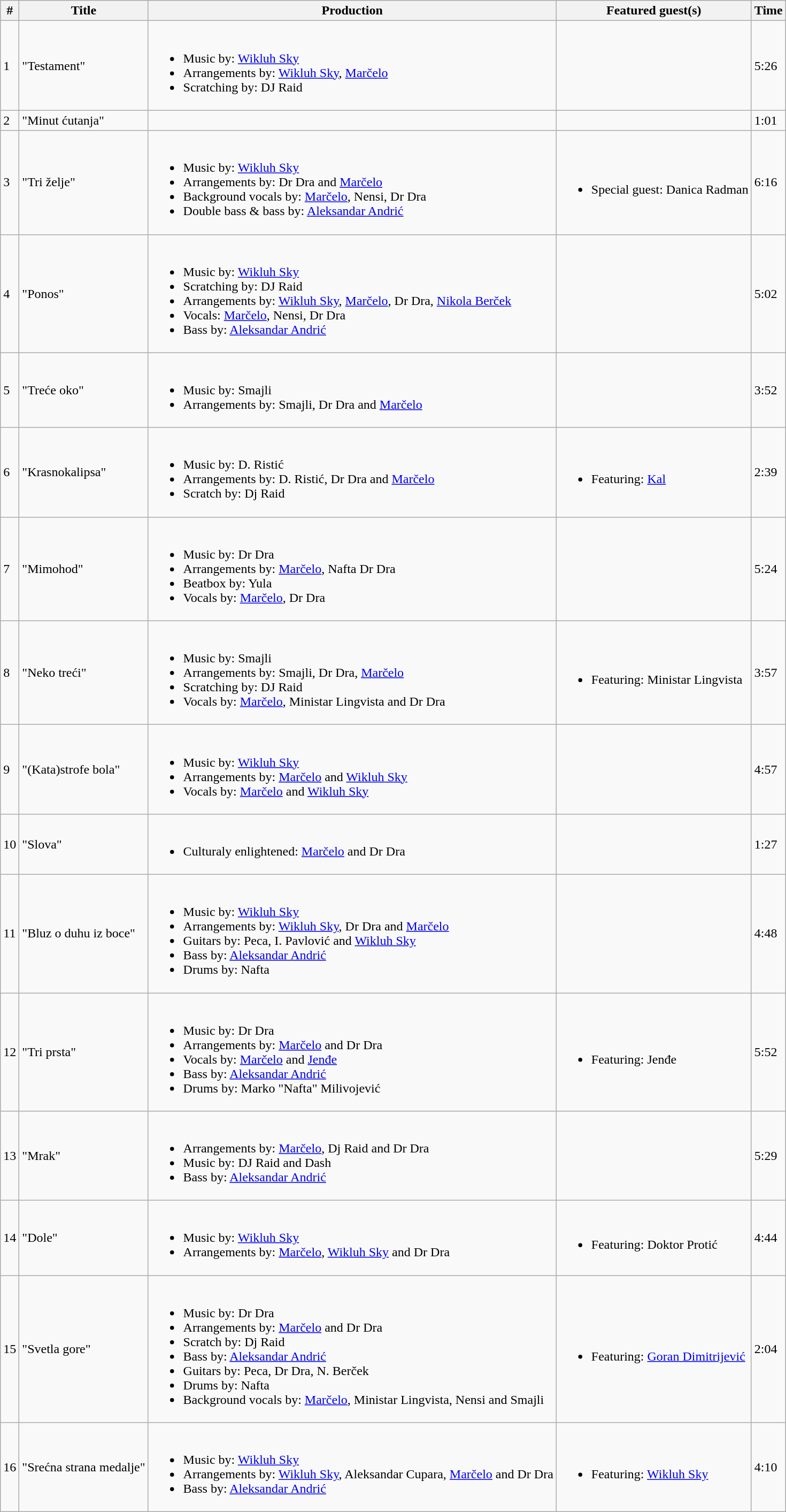<table class="wikitable">
<tr>
<th>#</th>
<th>Title</th>
<th>Production</th>
<th>Featured guest(s)</th>
<th>Time</th>
</tr>
<tr>
<td>1</td>
<td>"Testament"</td>
<td><br><ul><li>Music by: <a href='#'>Wikluh Sky</a></li><li>Arrangements by: <a href='#'>Wikluh Sky</a>, <a href='#'>Marčelo</a></li><li>Scratching by: DJ Raid</li></ul></td>
<td></td>
<td>5:26</td>
</tr>
<tr>
<td>2</td>
<td>"Minut ćutanja"</td>
<td></td>
<td></td>
<td>1:01</td>
</tr>
<tr>
<td>3</td>
<td>"Tri želje"</td>
<td><br><ul><li>Music by: <a href='#'>Wikluh Sky</a></li><li>Arrangements by: Dr Dra and <a href='#'>Marčelo</a></li><li>Background vocals by: <a href='#'>Marčelo</a>, Nensi, Dr Dra</li><li>Double bass & bass by: <a href='#'>Aleksandar Andrić</a></li></ul></td>
<td><br><ul><li>Special guest: Danica Radman</li></ul></td>
<td>6:16</td>
</tr>
<tr>
<td>4</td>
<td>"Ponos"</td>
<td><br><ul><li>Music by: <a href='#'>Wikluh Sky</a></li><li>Scratching by: DJ Raid</li><li>Arrangements by: <a href='#'>Wikluh Sky</a>, <a href='#'>Marčelo</a>, Dr Dra, <a href='#'>Nikola Berček</a></li><li>Vocals: <a href='#'>Marčelo</a>, Nensi, Dr Dra</li><li>Bass by: <a href='#'>Aleksandar Andrić</a></li></ul></td>
<td></td>
<td>5:02</td>
</tr>
<tr>
<td>5</td>
<td>"Treće oko"</td>
<td><br><ul><li>Music by: Smajli</li><li>Arrangements by: Smajli, Dr Dra and <a href='#'>Marčelo</a></li></ul></td>
<td></td>
<td>3:52</td>
</tr>
<tr>
<td>6</td>
<td>"Krasnokalipsa"</td>
<td><br><ul><li>Music by: D. Ristić</li><li>Arrangements by: D. Ristić, Dr Dra and <a href='#'>Marčelo</a></li><li>Scratch by: Dj Raid</li></ul></td>
<td><br><ul><li>Featuring: <a href='#'>Kal</a></li></ul></td>
<td>2:39</td>
</tr>
<tr>
<td>7</td>
<td>"Mimohod"</td>
<td><br><ul><li>Music by: Dr Dra</li><li>Arrangements by: <a href='#'>Marčelo</a>, Nafta Dr Dra</li><li>Beatbox by: Yula</li><li>Vocals by: <a href='#'>Marčelo</a>, Dr Dra</li></ul></td>
<td></td>
<td>5:24</td>
</tr>
<tr>
<td>8</td>
<td>"Neko treći"</td>
<td><br><ul><li>Music by: Smajli</li><li>Arrangements by: Smajli, Dr Dra, <a href='#'>Marčelo</a></li><li>Scratching by: DJ Raid</li><li>Vocals by: <a href='#'>Marčelo</a>, Ministar Lingvista and Dr Dra</li></ul></td>
<td><br><ul><li>Featuring: Ministar Lingvista</li></ul></td>
<td>3:57</td>
</tr>
<tr>
<td>9</td>
<td>"(Kata)strofe bola"</td>
<td><br><ul><li>Music by: <a href='#'>Wikluh Sky</a></li><li>Arrangements by: <a href='#'>Marčelo</a> and <a href='#'>Wikluh Sky</a></li><li>Vocals by: <a href='#'>Marčelo</a> and <a href='#'>Wikluh Sky</a></li></ul></td>
<td></td>
<td>4:57</td>
</tr>
<tr>
<td>10</td>
<td>"Slova"</td>
<td><br><ul><li>Culturaly enlightened: <a href='#'>Marčelo</a> and Dr Dra</li></ul></td>
<td></td>
<td>1:27</td>
</tr>
<tr>
<td>11</td>
<td>"Bluz o duhu iz boce"</td>
<td><br><ul><li>Music by: <a href='#'>Wikluh Sky</a></li><li>Arrangements by: <a href='#'>Wikluh Sky</a>, Dr Dra and <a href='#'>Marčelo</a></li><li>Guitars by: Peca, I. Pavlović and <a href='#'>Wikluh Sky</a></li><li>Bass by: <a href='#'>Aleksandar Andrić</a></li><li>Drums by: Nafta</li></ul></td>
<td></td>
<td>4:48</td>
</tr>
<tr>
<td>12</td>
<td>"Tri prsta"</td>
<td><br><ul><li>Music by: Dr Dra</li><li>Arrangements by: <a href='#'>Marčelo</a> and Dr Dra</li><li>Vocals by: <a href='#'>Marčelo</a> and <a href='#'>Jenđe</a></li><li>Bass by: <a href='#'>Aleksandar Andrić</a></li><li>Drums by: Marko "Nafta" Milivojević</li></ul></td>
<td><br><ul><li>Featuring: Jenđe</li></ul></td>
<td>5:52</td>
</tr>
<tr>
<td>13</td>
<td>"Mrak"</td>
<td><br><ul><li>Arrangements by: <a href='#'>Marčelo</a>, Dj Raid and Dr Dra</li><li>Music by: DJ Raid and Dash</li><li>Bass by: <a href='#'>Aleksandar Andrić</a></li></ul></td>
<td></td>
<td>5:29</td>
</tr>
<tr>
<td>14</td>
<td>"Dole"</td>
<td><br><ul><li>Music by: <a href='#'>Wikluh Sky</a></li><li>Arrangements by: <a href='#'>Marčelo</a>, <a href='#'>Wikluh Sky</a> and Dr Dra</li></ul></td>
<td><br><ul><li>Featuring: Doktor Protić</li></ul></td>
<td>4:44</td>
</tr>
<tr>
<td>15</td>
<td>"Svetla gore"</td>
<td><br><ul><li>Music by: Dr Dra</li><li>Arrangements by: <a href='#'>Marčelo</a> and Dr Dra</li><li>Scratch by: Dj Raid</li><li>Bass by: <a href='#'>Aleksandar Andrić</a></li><li>Guitars by: Peca, Dr Dra, N. Berček</li><li>Drums by: Nafta</li><li>Background vocals by: <a href='#'>Marčelo</a>, Ministar Lingvista, Nensi and Smajli</li></ul></td>
<td><br><ul><li>Featuring: <a href='#'>Goran Dimitrijević</a></li></ul></td>
<td>2:04</td>
</tr>
<tr>
<td>16</td>
<td>"Srećna strana medalje"</td>
<td><br><ul><li>Music by: <a href='#'>Wikluh Sky</a></li><li>Arrangements by: <a href='#'>Wikluh Sky</a>, Aleksandar Cupara, <a href='#'>Marčelo</a> and Dr Dra</li><li>Bass by: <a href='#'>Aleksandar Andrić</a></li></ul></td>
<td><br><ul><li>Featuring: <a href='#'>Wikluh Sky</a></li></ul></td>
<td>4:10</td>
</tr>
</table>
